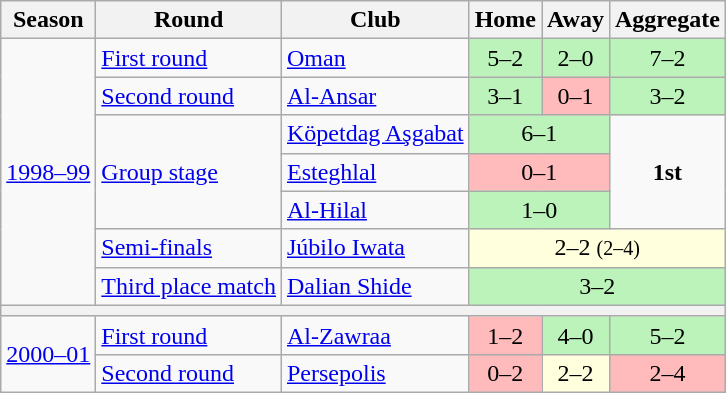<table class="wikitable" style="text-align:left">
<tr>
<th>Season</th>
<th>Round</th>
<th>Club</th>
<th>Home</th>
<th>Away</th>
<th>Aggregate</th>
</tr>
<tr>
<td align="center" rowspan=7><a href='#'>1998–99</a></td>
<td><a href='#'>First round</a></td>
<td> <a href='#'>Oman</a></td>
<td align="center" style="background: #BBF3BB;">5–2</td>
<td align="center" style="background: #BBF3BB;">2–0</td>
<td align="center" style="background: #BBF3BB;">7–2</td>
</tr>
<tr>
<td><a href='#'>Second round</a></td>
<td> <a href='#'>Al-Ansar</a></td>
<td align="center" style="background: #BBF3BB;">3–1</td>
<td align="center" style="background: #FFBBBB;">0–1</td>
<td align="center" style="background: #BBF3BB;">3–2</td>
</tr>
<tr>
<td rowspan=3><a href='#'>Group stage</a></td>
<td> <a href='#'>Köpetdag Aşgabat</a></td>
<td align="center" colspan="2" style="background: #BBF3BB;">6–1</td>
<td style="text-align:center;" rowspan="3"><strong>1st</strong></td>
</tr>
<tr>
<td> <a href='#'>Esteghlal</a></td>
<td align="center" colspan="2" style="background: #FFBBBB;">0–1</td>
</tr>
<tr>
<td> <a href='#'>Al-Hilal</a></td>
<td align="center" colspan="2" style="background: #BBF3BB;">1–0</td>
</tr>
<tr>
<td><a href='#'>Semi-finals</a></td>
<td> <a href='#'>Júbilo Iwata</a></td>
<td align="center" colspan="3" style="background: #ffd;">2–2 <small> (2–4)</small></td>
</tr>
<tr>
<td><a href='#'>Third place match</a></td>
<td> <a href='#'>Dalian Shide</a></td>
<td align="center" colspan="3" style="background: #BBF3BB;">3–2</td>
</tr>
<tr>
<th colspan=6></th>
</tr>
<tr>
<td align="center" rowspan=2><a href='#'>2000–01</a></td>
<td><a href='#'>First round</a></td>
<td> <a href='#'>Al-Zawraa</a></td>
<td align="center" style="background: #FFBBBB;">1–2</td>
<td align="center" style="background: #BBF3BB;">4–0</td>
<td align="center" style="background: #BBF3BB;">5–2</td>
</tr>
<tr>
<td><a href='#'>Second round</a></td>
<td> <a href='#'>Persepolis</a></td>
<td align="center" style="background: #FFBBBB;">0–2</td>
<td align="center" style="background: #ffd;">2–2 <small></small></td>
<td align="center" style="background: #FFBBBB;">2–4</td>
</tr>
</table>
